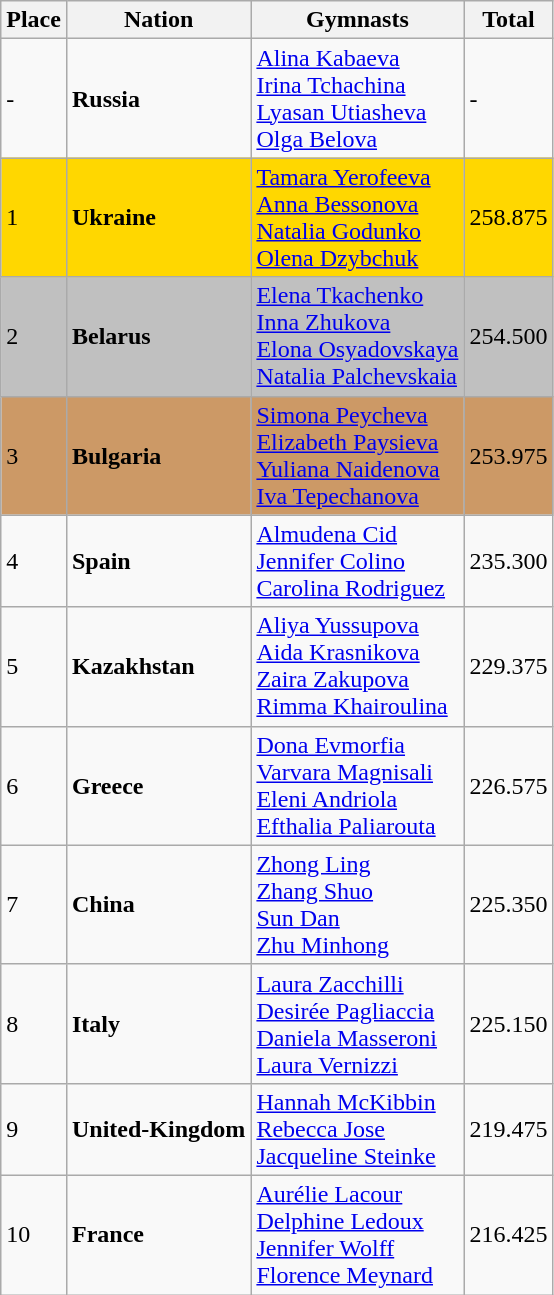<table class="wikitable">
<tr>
<th>Place</th>
<th>Nation</th>
<th>Gymnasts</th>
<th>Total</th>
</tr>
<tr>
<td>-</td>
<td> <strong>Russia</strong></td>
<td><a href='#'>Alina Kabaeva</a><br><a href='#'>Irina Tchachina</a><br><a href='#'>Lyasan Utiasheva</a><br><a href='#'>Olga Belova</a></td>
<td>-</td>
</tr>
<tr bgcolor=gold>
<td>1</td>
<td> <strong>Ukraine</strong></td>
<td><a href='#'>Tamara Yerofeeva</a><br><a href='#'>Anna Bessonova</a><br><a href='#'>Natalia Godunko</a><br><a href='#'>Olena Dzybchuk</a></td>
<td>258.875</td>
</tr>
<tr bgcolor=silver>
<td>2</td>
<td> <strong>Belarus</strong></td>
<td><a href='#'>Elena Tkachenko</a><br><a href='#'>Inna Zhukova</a><br><a href='#'>Elona Osyadovskaya</a><br><a href='#'>Natalia Palchevskaia</a></td>
<td>254.500</td>
</tr>
<tr bgcolor=cc9966>
<td>3</td>
<td> <strong>Bulgaria</strong></td>
<td><a href='#'>Simona Peycheva</a><br><a href='#'>Elizabeth Paysieva</a><br><a href='#'>Yuliana Naidenova</a><br><a href='#'>Iva Tepechanova</a></td>
<td>253.975</td>
</tr>
<tr>
<td>4</td>
<td> <strong>Spain</strong></td>
<td><a href='#'>Almudena Cid</a><br><a href='#'>Jennifer Colino</a><br><a href='#'>Carolina Rodriguez</a></td>
<td>235.300</td>
</tr>
<tr>
<td>5</td>
<td> <strong>Kazakhstan</strong></td>
<td><a href='#'>Aliya Yussupova</a><br><a href='#'>Aida Krasnikova</a><br><a href='#'>Zaira Zakupova</a><br><a href='#'>Rimma Khairoulina</a></td>
<td>229.375</td>
</tr>
<tr>
<td>6</td>
<td> <strong>Greece</strong></td>
<td><a href='#'>Dona Evmorfia</a><br><a href='#'>Varvara Magnisali</a><br><a href='#'>Eleni Andriola</a><br><a href='#'>Efthalia Paliarouta</a></td>
<td>226.575</td>
</tr>
<tr>
<td>7</td>
<td> <strong>China</strong></td>
<td><a href='#'>Zhong Ling</a><br><a href='#'>Zhang Shuo</a><br><a href='#'>Sun Dan</a><br><a href='#'>Zhu Minhong</a></td>
<td>225.350</td>
</tr>
<tr>
<td>8</td>
<td> <strong>Italy</strong></td>
<td><a href='#'>Laura Zacchilli</a><br><a href='#'>Desirée Pagliaccia</a><br><a href='#'>Daniela Masseroni</a><br><a href='#'>Laura Vernizzi</a></td>
<td>225.150</td>
</tr>
<tr>
<td>9</td>
<td> <strong>United-Kingdom</strong></td>
<td><a href='#'>Hannah McKibbin</a><br><a href='#'>Rebecca Jose</a><br><a href='#'>Jacqueline Steinke</a></td>
<td>219.475</td>
</tr>
<tr>
<td>10</td>
<td> <strong>France</strong></td>
<td><a href='#'>Aurélie Lacour</a><br><a href='#'>Delphine Ledoux</a><br><a href='#'>Jennifer Wolff</a><br><a href='#'>Florence Meynard</a></td>
<td>216.425</td>
</tr>
</table>
